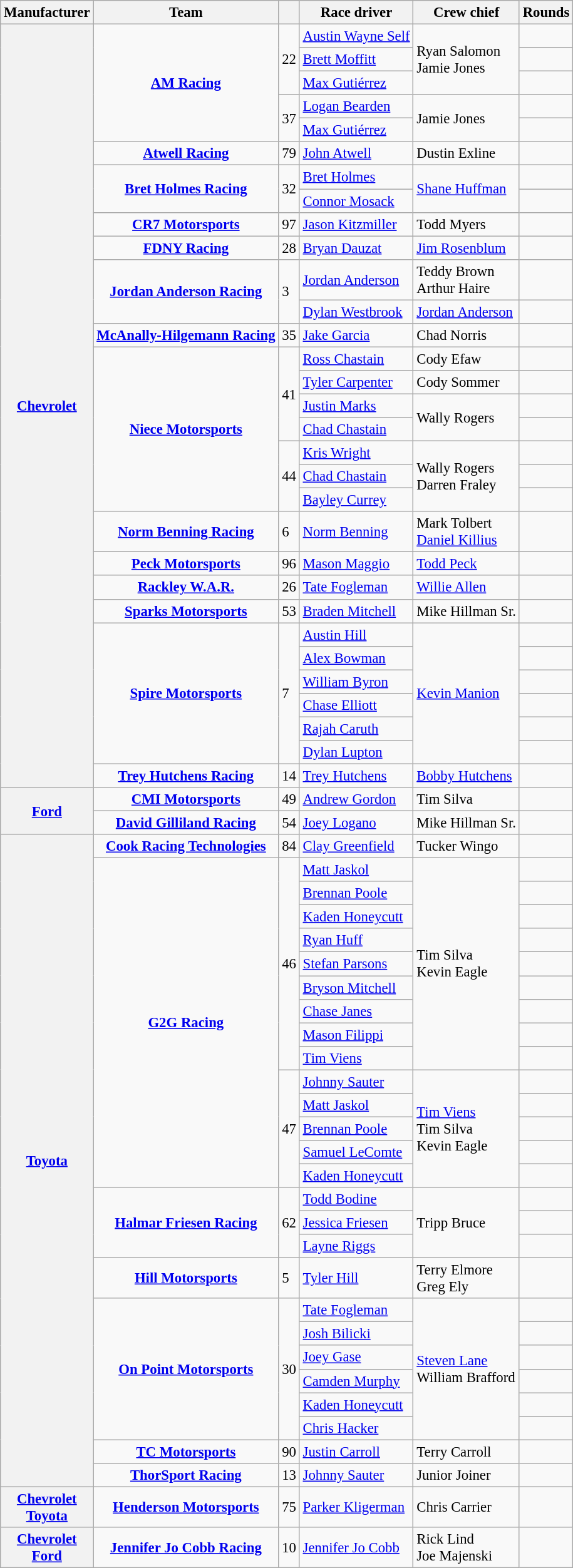<table class="wikitable" style="font-size: 95%;">
<tr>
<th>Manufacturer</th>
<th>Team</th>
<th></th>
<th>Race driver</th>
<th>Crew chief</th>
<th>Rounds</th>
</tr>
<tr>
<th rowspan=31><a href='#'>Chevrolet</a></th>
<td rowspan=5 style="text-align:center;"><strong><a href='#'>AM Racing</a></strong></td>
<td rowspan=3>22</td>
<td><a href='#'>Austin Wayne Self</a></td>
<td rowspan=3>Ryan Salomon <small></small> <br> Jamie Jones <small></small></td>
<td></td>
</tr>
<tr>
<td><a href='#'>Brett Moffitt</a></td>
<td></td>
</tr>
<tr>
<td><a href='#'>Max Gutiérrez</a></td>
<td></td>
</tr>
<tr>
<td rowspan=2>37</td>
<td><a href='#'>Logan Bearden</a></td>
<td rowspan=2>Jamie Jones</td>
<td></td>
</tr>
<tr>
<td><a href='#'>Max Gutiérrez</a></td>
<td></td>
</tr>
<tr>
<td style="text-align:center;"><strong><a href='#'>Atwell Racing</a></strong></td>
<td>79</td>
<td><a href='#'>John Atwell</a></td>
<td>Dustin Exline</td>
<td></td>
</tr>
<tr>
<td rowspan=2 style="text-align:center;"><strong><a href='#'>Bret Holmes Racing</a></strong></td>
<td rowspan=2>32</td>
<td><a href='#'>Bret Holmes</a></td>
<td rowspan=2><a href='#'>Shane Huffman</a></td>
<td></td>
</tr>
<tr>
<td><a href='#'>Connor Mosack</a></td>
<td></td>
</tr>
<tr>
<td style="text-align:center;"><strong><a href='#'>CR7 Motorsports</a></strong></td>
<td>97</td>
<td><a href='#'>Jason Kitzmiller</a></td>
<td>Todd Myers</td>
<td></td>
</tr>
<tr>
<td style="text-align:center;"><strong><a href='#'>FDNY Racing</a></strong></td>
<td>28</td>
<td><a href='#'>Bryan Dauzat</a></td>
<td><a href='#'>Jim Rosenblum</a></td>
<td></td>
</tr>
<tr>
<td rowspan=2 style="text-align:center;"><strong><a href='#'>Jordan Anderson Racing</a></strong></td>
<td rowspan=2>3</td>
<td><a href='#'>Jordan Anderson</a></td>
<td>Teddy Brown <small> </small> <br> Arthur Haire <small> </small></td>
<td></td>
</tr>
<tr>
<td><a href='#'>Dylan Westbrook</a></td>
<td><a href='#'>Jordan Anderson</a></td>
<td></td>
</tr>
<tr>
<td style="text-align:center;"><strong><a href='#'>McAnally-Hilgemann Racing</a></strong></td>
<td>35</td>
<td><a href='#'>Jake Garcia</a></td>
<td>Chad Norris</td>
<td></td>
</tr>
<tr>
<td rowspan=7 style="text-align:center;"><strong><a href='#'>Niece Motorsports</a></strong></td>
<td rowspan=4>41</td>
<td><a href='#'>Ross Chastain</a></td>
<td>Cody Efaw</td>
<td></td>
</tr>
<tr>
<td><a href='#'>Tyler Carpenter</a></td>
<td>Cody Sommer</td>
<td></td>
</tr>
<tr>
<td><a href='#'>Justin Marks</a></td>
<td rowspan=2>Wally Rogers</td>
<td></td>
</tr>
<tr>
<td><a href='#'>Chad Chastain</a></td>
<td></td>
</tr>
<tr>
<td rowspan=3>44</td>
<td><a href='#'>Kris Wright</a></td>
<td rowspan=3>Wally Rogers <small></small> <br> Darren Fraley <small></small></td>
<td></td>
</tr>
<tr>
<td><a href='#'>Chad Chastain</a></td>
<td></td>
</tr>
<tr>
<td><a href='#'>Bayley Currey</a></td>
<td></td>
</tr>
<tr>
<td style="text-align:center;"><strong><a href='#'>Norm Benning Racing</a></strong></td>
<td>6</td>
<td><a href='#'>Norm Benning</a></td>
<td>Mark Tolbert <small></small> <br> <a href='#'>Daniel Killius</a> <small></small></td>
<td></td>
</tr>
<tr>
<td style="text-align:center;"><strong><a href='#'>Peck Motorsports</a></strong></td>
<td>96</td>
<td><a href='#'>Mason Maggio</a></td>
<td><a href='#'>Todd Peck</a></td>
<td></td>
</tr>
<tr>
<td style="text-align:center;"><strong><a href='#'>Rackley W.A.R.</a></strong></td>
<td>26</td>
<td><a href='#'>Tate Fogleman</a></td>
<td><a href='#'>Willie Allen</a></td>
<td></td>
</tr>
<tr>
<td style="text-align:center;"><strong><a href='#'>Sparks Motorsports</a></strong></td>
<td>53</td>
<td><a href='#'>Braden Mitchell</a></td>
<td>Mike Hillman Sr.</td>
<td></td>
</tr>
<tr>
<td rowspan=6 style="text-align:center;"><strong><a href='#'>Spire Motorsports</a></strong></td>
<td rowspan=6>7</td>
<td><a href='#'>Austin Hill</a></td>
<td rowspan=6><a href='#'>Kevin Manion</a></td>
<td></td>
</tr>
<tr>
<td><a href='#'>Alex Bowman</a></td>
<td></td>
</tr>
<tr>
<td><a href='#'>William Byron</a></td>
<td></td>
</tr>
<tr>
<td><a href='#'>Chase Elliott</a></td>
<td></td>
</tr>
<tr>
<td><a href='#'>Rajah Caruth</a></td>
<td></td>
</tr>
<tr>
<td><a href='#'>Dylan Lupton</a></td>
<td></td>
</tr>
<tr>
<td style="text-align:center;"><strong><a href='#'>Trey Hutchens Racing</a></strong></td>
<td>14</td>
<td><a href='#'>Trey Hutchens</a></td>
<td><a href='#'>Bobby Hutchens</a></td>
<td></td>
</tr>
<tr>
<th rowspan=2><a href='#'>Ford</a></th>
<td style="text-align:center;"><strong><a href='#'>CMI Motorsports</a></strong></td>
<td>49</td>
<td><a href='#'>Andrew Gordon</a></td>
<td>Tim Silva</td>
<td></td>
</tr>
<tr>
<td style="text-align:center;"><strong><a href='#'>David Gilliland Racing</a></strong></td>
<td>54</td>
<td><a href='#'>Joey Logano</a></td>
<td>Mike Hillman Sr.</td>
<td></td>
</tr>
<tr>
<th rowspan=27><a href='#'>Toyota</a></th>
<td style="text-align:center;"><strong><a href='#'>Cook Racing Technologies</a></strong></td>
<td>84</td>
<td><a href='#'>Clay Greenfield</a></td>
<td>Tucker Wingo</td>
<td></td>
</tr>
<tr>
<td rowspan=14 style="text-align:center;"><strong><a href='#'>G2G Racing</a></strong></td>
<td rowspan=9>46</td>
<td><a href='#'>Matt Jaskol</a></td>
<td rowspan=9>Tim Silva <small></small> <br> Kevin Eagle <small></small></td>
<td></td>
</tr>
<tr>
<td><a href='#'>Brennan Poole</a></td>
<td></td>
</tr>
<tr>
<td><a href='#'>Kaden Honeycutt</a></td>
<td></td>
</tr>
<tr>
<td><a href='#'>Ryan Huff</a></td>
<td></td>
</tr>
<tr>
<td><a href='#'>Stefan Parsons</a></td>
<td></td>
</tr>
<tr>
<td><a href='#'>Bryson Mitchell</a></td>
<td></td>
</tr>
<tr>
<td><a href='#'>Chase Janes</a></td>
<td></td>
</tr>
<tr>
<td><a href='#'>Mason Filippi</a></td>
<td></td>
</tr>
<tr>
<td><a href='#'>Tim Viens</a></td>
<td></td>
</tr>
<tr>
<td rowspan=5>47</td>
<td><a href='#'>Johnny Sauter</a></td>
<td rowspan=5><a href='#'>Tim Viens</a> <small></small> <br> Tim Silva <small></small> <br> Kevin Eagle <small></small></td>
<td></td>
</tr>
<tr>
<td><a href='#'>Matt Jaskol</a></td>
<td></td>
</tr>
<tr>
<td><a href='#'>Brennan Poole</a></td>
<td></td>
</tr>
<tr>
<td><a href='#'>Samuel LeComte</a></td>
<td></td>
</tr>
<tr>
<td><a href='#'>Kaden Honeycutt</a></td>
<td></td>
</tr>
<tr>
<td rowspan=3 style="text-align:center;"><strong><a href='#'>Halmar Friesen Racing</a></strong></td>
<td rowspan=3>62</td>
<td><a href='#'>Todd Bodine</a></td>
<td rowspan=3>Tripp Bruce</td>
<td></td>
</tr>
<tr>
<td><a href='#'>Jessica Friesen</a></td>
<td></td>
</tr>
<tr>
<td><a href='#'>Layne Riggs</a></td>
<td></td>
</tr>
<tr>
<td style="text-align:center;"><strong><a href='#'>Hill Motorsports</a></strong></td>
<td>5</td>
<td><a href='#'>Tyler Hill</a></td>
<td>Terry Elmore <small></small> <br> Greg Ely <small></small></td>
<td></td>
</tr>
<tr>
<td rowspan=6 style="text-align:center;"><strong><a href='#'>On Point Motorsports</a></strong></td>
<td rowspan=6>30</td>
<td><a href='#'>Tate Fogleman</a></td>
<td rowspan=6><a href='#'>Steven Lane</a> <small></small> <br> William Brafford <small></small></td>
<td></td>
</tr>
<tr>
<td><a href='#'>Josh Bilicki</a></td>
<td></td>
</tr>
<tr>
<td><a href='#'>Joey Gase</a></td>
<td></td>
</tr>
<tr>
<td><a href='#'>Camden Murphy</a></td>
<td></td>
</tr>
<tr>
<td><a href='#'>Kaden Honeycutt</a></td>
<td></td>
</tr>
<tr>
<td><a href='#'>Chris Hacker</a></td>
<td></td>
</tr>
<tr>
<td style="text-align:center;"><strong><a href='#'>TC Motorsports</a></strong></td>
<td>90</td>
<td><a href='#'>Justin Carroll</a></td>
<td>Terry Carroll</td>
<td></td>
</tr>
<tr>
<td style="text-align:center;"><strong><a href='#'>ThorSport Racing</a></strong></td>
<td>13</td>
<td><a href='#'>Johnny Sauter</a></td>
<td>Junior Joiner</td>
<td></td>
</tr>
<tr>
<th><a href='#'>Chevrolet</a> <small></small> <br> <a href='#'>Toyota</a> <small></small></th>
<td style="text-align:center;"><strong><a href='#'>Henderson Motorsports</a></strong></td>
<td>75</td>
<td><a href='#'>Parker Kligerman</a></td>
<td>Chris Carrier</td>
<td></td>
</tr>
<tr>
<th><a href='#'>Chevrolet</a> <small></small> <br> <a href='#'>Ford</a> <small></small></th>
<td style="text-align:center;"><strong><a href='#'>Jennifer Jo Cobb Racing</a></strong></td>
<td>10</td>
<td><a href='#'>Jennifer Jo Cobb</a></td>
<td>Rick Lind <small></small> <br> Joe Majenski <small></small></td>
<td></td>
</tr>
</table>
